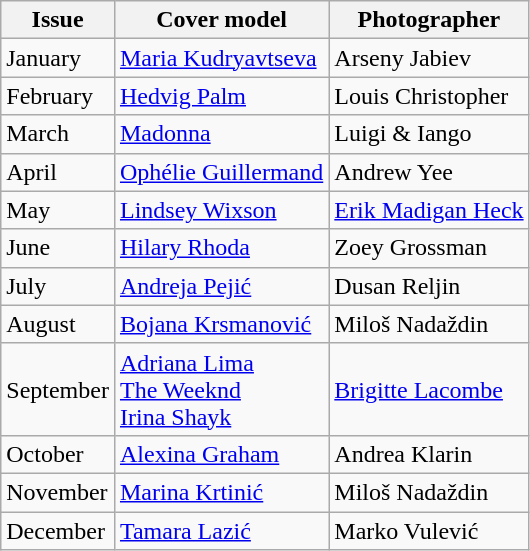<table class="sortable wikitable">
<tr>
<th>Issue</th>
<th>Cover model</th>
<th>Photographer</th>
</tr>
<tr>
<td>January</td>
<td><a href='#'>Maria Kudryavtseva</a></td>
<td>Arseny Jabiev</td>
</tr>
<tr>
<td>February</td>
<td><a href='#'>Hedvig Palm</a></td>
<td>Louis Christopher</td>
</tr>
<tr>
<td>March</td>
<td><a href='#'>Madonna</a></td>
<td>Luigi & Iango</td>
</tr>
<tr>
<td>April</td>
<td><a href='#'>Ophélie Guillermand</a></td>
<td>Andrew Yee</td>
</tr>
<tr>
<td>May</td>
<td><a href='#'>Lindsey Wixson</a></td>
<td><a href='#'>Erik Madigan Heck</a></td>
</tr>
<tr>
<td>June</td>
<td><a href='#'>Hilary Rhoda</a></td>
<td>Zoey Grossman</td>
</tr>
<tr>
<td>July</td>
<td><a href='#'>Andreja Pejić</a></td>
<td>Dusan Reljin</td>
</tr>
<tr>
<td>August</td>
<td><a href='#'>Bojana Krsmanović</a></td>
<td>Miloš Nadaždin</td>
</tr>
<tr>
<td>September</td>
<td><a href='#'>Adriana Lima</a><br><a href='#'>The Weeknd</a><br><a href='#'>Irina Shayk</a></td>
<td><a href='#'>Brigitte Lacombe</a></td>
</tr>
<tr>
<td>October</td>
<td><a href='#'>Alexina Graham</a></td>
<td>Andrea Klarin</td>
</tr>
<tr>
<td>November</td>
<td><a href='#'>Marina Krtinić</a></td>
<td>Miloš Nadaždin</td>
</tr>
<tr>
<td>December</td>
<td><a href='#'>Tamara Lazić</a></td>
<td>Marko Vulević</td>
</tr>
</table>
